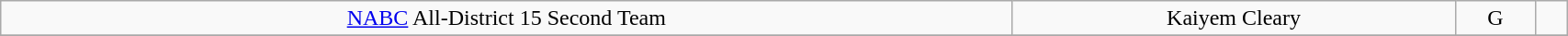<table class="wikitable" style="width: 90%;text-align: center;">
<tr align="center">
<td><a href='#'>NABC</a> All-District 15 Second Team</td>
<td>Kaiyem Cleary</td>
<td>G</td>
<td></td>
</tr>
<tr>
</tr>
</table>
